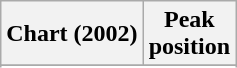<table class="wikitable">
<tr>
<th>Chart (2002)</th>
<th>Peak <br>position</th>
</tr>
<tr>
</tr>
<tr>
</tr>
</table>
